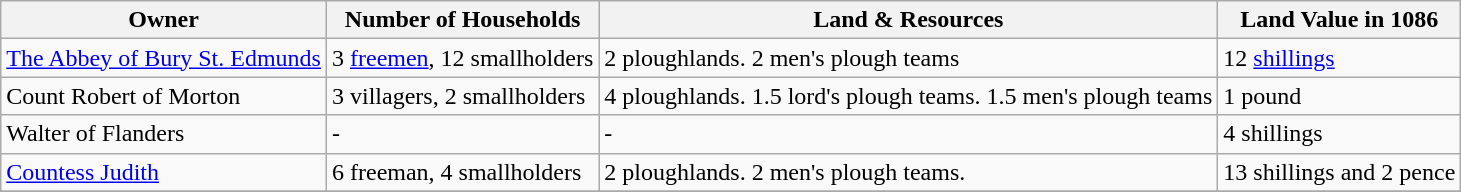<table class="wikitable">
<tr>
<th>Owner</th>
<th>Number of Households</th>
<th>Land & Resources</th>
<th>Land Value in 1086</th>
</tr>
<tr>
<td><a href='#'>The Abbey of Bury St. Edmunds</a></td>
<td>3 <a href='#'>freemen</a>, 12 smallholders</td>
<td>2 ploughlands. 2 men's plough teams</td>
<td>12 <a href='#'>shillings</a></td>
</tr>
<tr>
<td>Count Robert of Morton</td>
<td>3 villagers, 2 smallholders</td>
<td>4 ploughlands. 1.5 lord's plough teams. 1.5 men's plough teams</td>
<td>1 pound</td>
</tr>
<tr>
<td>Walter of Flanders</td>
<td>-</td>
<td>-</td>
<td>4 shillings</td>
</tr>
<tr>
<td><a href='#'>Countess Judith</a></td>
<td>6 freeman, 4 smallholders</td>
<td>2 ploughlands. 2 men's plough teams.</td>
<td>13 shillings and 2 pence</td>
</tr>
<tr>
</tr>
</table>
